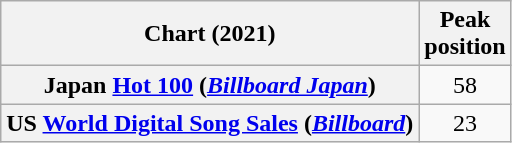<table class="wikitable sortable plainrowheaders" style="text-align:center">
<tr>
<th scope="col">Chart (2021)</th>
<th scope="col">Peak<br>position</th>
</tr>
<tr>
<th scope="row">Japan <a href='#'>Hot 100</a> (<em><a href='#'>Billboard Japan</a></em>)</th>
<td>58</td>
</tr>
<tr>
<th scope="row">US <a href='#'>World Digital Song Sales</a> (<em><a href='#'>Billboard</a></em>)</th>
<td>23</td>
</tr>
</table>
